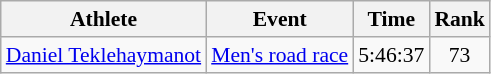<table class="wikitable" style="font-size:90%">
<tr>
<th>Athlete</th>
<th>Event</th>
<th>Time</th>
<th>Rank</th>
</tr>
<tr align=center>
<td align=left><a href='#'>Daniel Teklehaymanot</a></td>
<td align=left><a href='#'>Men's road race</a></td>
<td>5:46:37</td>
<td>73</td>
</tr>
</table>
